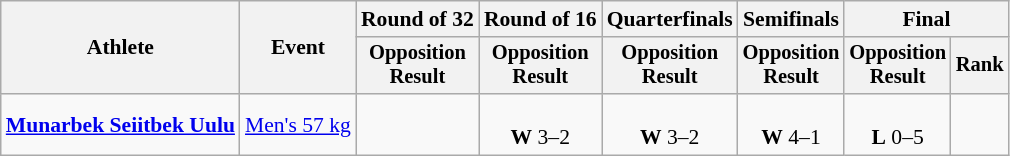<table class="wikitable" style="font-size:90%">
<tr>
<th rowspan="2">Athlete</th>
<th rowspan="2">Event</th>
<th>Round of 32</th>
<th>Round of 16</th>
<th>Quarterfinals</th>
<th>Semifinals</th>
<th colspan=2>Final</th>
</tr>
<tr style="font-size:95%">
<th>Opposition<br>Result</th>
<th>Opposition<br>Result</th>
<th>Opposition<br>Result</th>
<th>Opposition<br>Result</th>
<th>Opposition<br>Result</th>
<th>Rank</th>
</tr>
<tr align=center>
<td align=left><strong><a href='#'>Munarbek Seiitbek Uulu</a></strong></td>
<td align=left><a href='#'>Men's 57 kg</a></td>
<td></td>
<td><br><strong>W</strong> 3–2</td>
<td><br><strong>W</strong> 3–2</td>
<td><br> <strong>W</strong> 4–1</td>
<td><br> <strong>L</strong> 0–5</td>
<td></td>
</tr>
</table>
